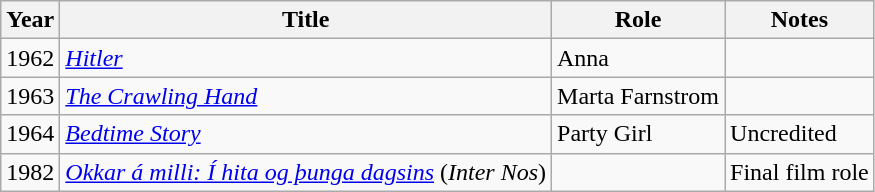<table class="wikitable">
<tr>
<th>Year</th>
<th>Title</th>
<th>Role</th>
<th>Notes</th>
</tr>
<tr>
<td>1962</td>
<td><em><a href='#'>Hitler</a></em></td>
<td>Anna</td>
<td></td>
</tr>
<tr>
<td>1963</td>
<td><em><a href='#'>The Crawling Hand</a></em></td>
<td>Marta Farnstrom</td>
<td></td>
</tr>
<tr>
<td>1964</td>
<td><em><a href='#'>Bedtime Story</a></em></td>
<td>Party Girl</td>
<td>Uncredited</td>
</tr>
<tr>
<td>1982</td>
<td><em><a href='#'>Okkar á milli: Í hita og þunga dagsins</a></em> (<em>Inter Nos</em>)</td>
<td></td>
<td>Final film role</td>
</tr>
</table>
